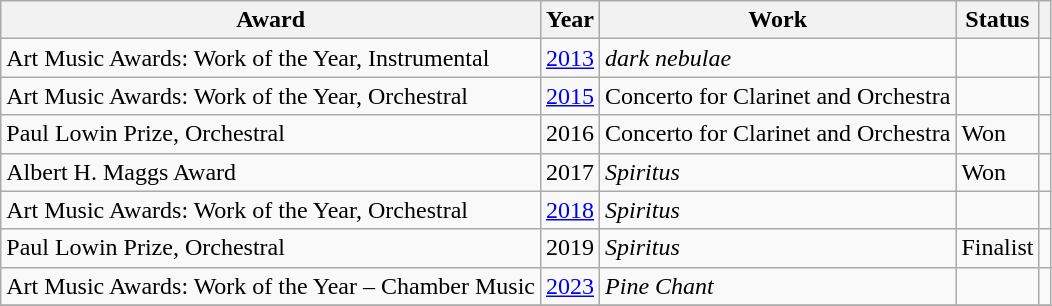<table class="wikitable">
<tr>
<th>Award</th>
<th>Year</th>
<th>Work</th>
<th>Status</th>
<th></th>
</tr>
<tr>
<td>Art Music Awards: Work of the Year, Instrumental</td>
<td><a href='#'>2013</a></td>
<td><em>dark nebulae</em></td>
<td></td>
<td></td>
</tr>
<tr>
<td>Art Music Awards: Work of the Year, Orchestral</td>
<td><a href='#'>2015</a></td>
<td>Concerto for Clarinet and Orchestra</td>
<td></td>
<td></td>
</tr>
<tr>
<td>Paul Lowin Prize, Orchestral</td>
<td>2016</td>
<td>Concerto for Clarinet and Orchestra</td>
<td>Won</td>
</tr>
<tr>
<td>Albert H. Maggs Award</td>
<td>2017</td>
<td><em>Spiritus</em></td>
<td>Won</td>
<td></td>
</tr>
<tr>
<td>Art Music Awards: Work of the Year, Orchestral</td>
<td><a href='#'>2018</a></td>
<td><em>Spiritus</em></td>
<td></td>
</tr>
<tr>
<td>Paul Lowin Prize, Orchestral</td>
<td>2019</td>
<td><em>Spiritus</em></td>
<td>Finalist</td>
<td></td>
</tr>
<tr>
<td>Art Music Awards: Work of the Year – Chamber Music</td>
<td><a href='#'>2023</a></td>
<td><em>Pine Chant</em></td>
<td></td>
<td></td>
</tr>
<tr>
</tr>
</table>
